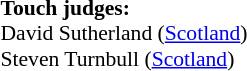<table width=100% style="font-size:90%">
<tr>
<td><br><strong>Touch judges:</strong>
<br>David Sutherland (<a href='#'>Scotland</a>)
<br>Steven Turnbull (<a href='#'>Scotland</a>)</td>
</tr>
</table>
